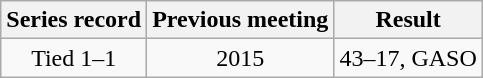<table class="wikitable">
<tr align="center">
<th>Series record</th>
<th>Previous meeting</th>
<th>Result</th>
</tr>
<tr align="center">
<td>Tied 1–1</td>
<td>2015</td>
<td>43–17, GASO</td>
</tr>
</table>
